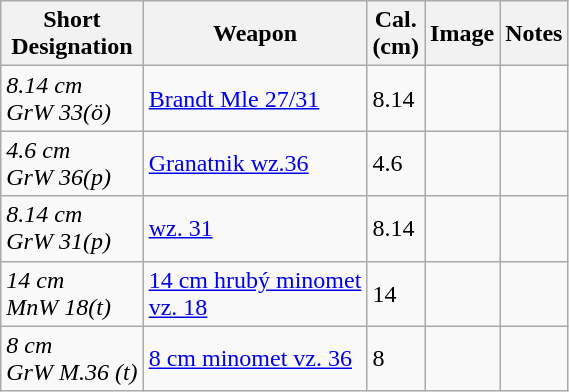<table class="wikitable sortable mw-collapsible mw-collapsed">
<tr>
<th>Short<br>Designation</th>
<th>Weapon</th>
<th>Cal.<br>(cm)</th>
<th>Image</th>
<th>Notes</th>
</tr>
<tr>
<td><em>8.14 cm<br>GrW 33(ö)</em></td>
<td><a href='#'>Brandt Mle 27/31</a></td>
<td>8.14</td>
<td></td>
<td></td>
</tr>
<tr>
<td><em>4.6 cm<br>GrW 36(p)</em></td>
<td><a href='#'>Granatnik wz.36</a></td>
<td>4.6</td>
<td></td>
<td></td>
</tr>
<tr>
<td><em>8.14 cm<br>GrW 31(p)</em></td>
<td><a href='#'>wz. 31</a></td>
<td>8.14</td>
<td></td>
<td></td>
</tr>
<tr>
<td><em>14 cm<br>MnW 18(t)</em></td>
<td><a href='#'>14 cm hrubý minomet<br>vz. 18</a> </td>
<td>14</td>
<td></td>
<td></td>
</tr>
<tr>
<td><em>8 cm<br>GrW M.36 (t)</em></td>
<td><a href='#'>8 cm minomet vz. 36</a></td>
<td>8</td>
<td></td>
<td></td>
</tr>
</table>
